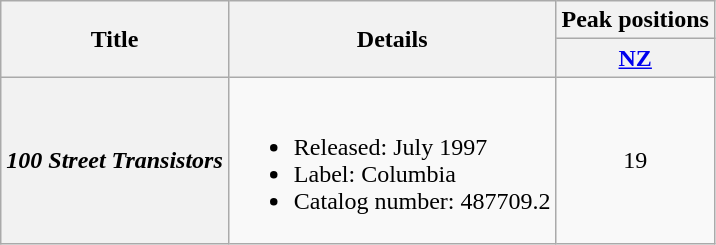<table class="wikitable plainrowheaders">
<tr>
<th rowspan="2">Title</th>
<th rowspan="2">Details</th>
<th colspan="1">Peak positions</th>
</tr>
<tr>
<th scope="col"><a href='#'>NZ</a><br></th>
</tr>
<tr>
<th scope="row"><em>100 Street Transistors</em></th>
<td><br><ul><li>Released: July 1997</li><li>Label: Columbia</li><li>Catalog number: 487709.2</li></ul></td>
<td align="center">19</td>
</tr>
</table>
